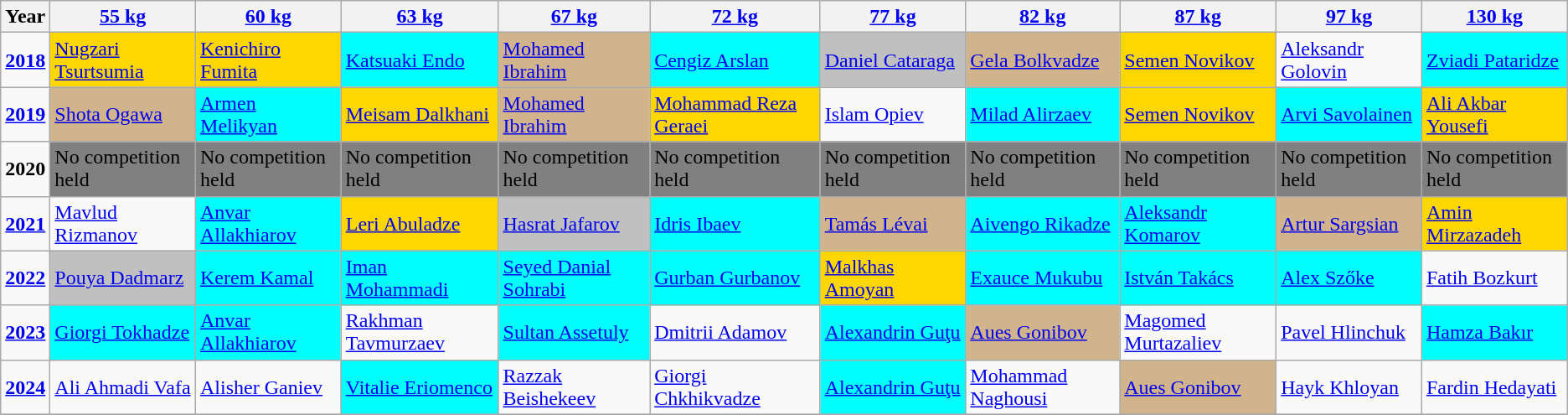<table class="wikitable sortable" style="font-size: 100%">
<tr>
<th>Year</th>
<th><a href='#'>55 kg</a></th>
<th><a href='#'>60 kg</a></th>
<th><a href='#'>63 kg</a></th>
<th><a href='#'>67 kg</a></th>
<th><a href='#'>72 kg</a></th>
<th><a href='#'>77 kg</a></th>
<th><a href='#'>82 kg</a></th>
<th><a href='#'>87 kg</a></th>
<th><a href='#'>97 kg</a></th>
<th><a href='#'>130 kg</a></th>
</tr>
<tr>
<td><strong><a href='#'>2018</a></strong></td>
<td bgcolor = "gold"> <a href='#'>Nugzari Tsurtsumia</a></td>
<td bgcolor="gold"> <a href='#'>Kenichiro Fumita</a></td>
<td bgcolor="aqua"> <a href='#'>Katsuaki Endo</a></td>
<td bgcolor=#D2B48C> <a href='#'>Mohamed Ibrahim</a></td>
<td bgcolor="aqua"> <a href='#'>Cengiz Arslan</a></td>
<td bgcolor="Silver"> <a href='#'>Daniel Cataraga</a></td>
<td bgcolor="TAN"> <a href='#'>Gela Bolkvadze</a></td>
<td bgcolor="gold"> <a href='#'>Semen Novikov</a></td>
<td> <a href='#'>Aleksandr Golovin</a></td>
<td bgcolor="aqua"> <a href='#'>Zviadi Pataridze</a></td>
</tr>
<tr>
<td><strong><a href='#'>2019</a></strong></td>
<td bgcolor = #D2B48C> <a href='#'>Shota Ogawa</a></td>
<td bgcolor="aqua"> <a href='#'>Armen Melikyan</a></td>
<td bgcolor="gold"> <a href='#'>Meisam Dalkhani</a></td>
<td bgcolor=#D2B48C> <a href='#'>Mohamed Ibrahim</a></td>
<td bgcolor="gold"> <a href='#'>Mohammad Reza Geraei</a></td>
<td> <a href='#'>Islam Opiev</a></td>
<td bgcolor="aqua"> <a href='#'>Milad Alirzaev</a></td>
<td bgcolor="gold"> <a href='#'>Semen Novikov</a></td>
<td bgcolor="aqua"> <a href='#'>Arvi Savolainen</a></td>
<td bgcolor = "gold"> <a href='#'>Ali Akbar Yousefi</a></td>
</tr>
<tr>
<td><strong>2020</strong></td>
<td bgcolor="GRAY">No competition held</td>
<td bgcolor="GRAY">No competition held</td>
<td bgcolor="GRAY">No competition held</td>
<td bgcolor="GRAY">No competition held</td>
<td bgcolor="GRAY">No competition held</td>
<td bgcolor="GRAY">No competition held</td>
<td bgcolor="GRAY">No competition held</td>
<td bgcolor="GRAY">No competition held</td>
<td bgcolor="GRAY">No competition held</td>
<td bgcolor="GRAY">No competition held</td>
</tr>
<tr>
<td><strong><a href='#'>2021</a></strong></td>
<td> <a href='#'>Mavlud Rizmanov</a></td>
<td bgcolor="aqua"> <a href='#'>Anvar Allakhiarov</a></td>
<td bgcolor="gold"> <a href='#'>Leri Abuladze</a></td>
<td bgcolor="Silver"> <a href='#'>Hasrat Jafarov</a></td>
<td bgcolor="aqua"> <a href='#'>Idris Ibaev</a></td>
<td bgcolor="TAN"> <a href='#'>Tamás Lévai</a></td>
<td bgcolor="aqua"> <a href='#'>Aivengo Rikadze</a></td>
<td bgcolor="aqua"> <a href='#'>Aleksandr Komarov</a></td>
<td bgcolor ="TAN"> <a href='#'>Artur Sargsian</a></td>
<td bgcolor="gold"> <a href='#'>Amin Mirzazadeh</a></td>
</tr>
<tr>
<td><strong><a href='#'>2022</a></strong></td>
<td bgcolor="Silver"> <a href='#'>Pouya Dadmarz</a></td>
<td bgcolor="aqua"> <a href='#'>Kerem Kamal</a></td>
<td bgcolor="aqua"> <a href='#'>Iman Mohammadi</a></td>
<td bgcolor="aqua"> <a href='#'>Seyed Danial Sohrabi</a></td>
<td bgcolor="aqua"> <a href='#'>Gurban Gurbanov</a></td>
<td bgcolor = "gold"> <a href='#'>Malkhas Amoyan</a></td>
<td bgcolor="aqua"> <a href='#'>Exauce Mukubu</a></td>
<td bgcolor="aqua"> <a href='#'>István Takács</a></td>
<td bgcolor="aqua"> <a href='#'>Alex Szőke</a></td>
<td> <a href='#'>Fatih Bozkurt</a></td>
</tr>
<tr>
<td><strong><a href='#'>2023</a></strong></td>
<td bgcolor="aqua"> <a href='#'>Giorgi Tokhadze</a></td>
<td bgcolor="aqua"> <a href='#'>Anvar Allakhiarov</a></td>
<td> <a href='#'>Rakhman Tavmurzaev</a></td>
<td bgcolor="aqua"> <a href='#'>Sultan Assetuly</a></td>
<td> <a href='#'>Dmitrii Adamov</a></td>
<td bgcolor = "aqua"> <a href='#'>Alexandrin Guţu</a></td>
<td bgcolor="TAN"> <a href='#'>Aues Gonibov</a></td>
<td> <a href='#'>Magomed Murtazaliev</a></td>
<td> <a href='#'>Pavel Hlinchuk</a></td>
<td bgcolor="aqua"> <a href='#'>Hamza Bakır</a></td>
</tr>
<tr>
<td><strong><a href='#'>2024</a></strong></td>
<td> <a href='#'>Ali Ahmadi Vafa</a></td>
<td> <a href='#'>Alisher Ganiev</a></td>
<td bgcolor = "aqua"> <a href='#'>Vitalie Eriomenco</a></td>
<td> <a href='#'>Razzak Beishekeev</a></td>
<td> <a href='#'>Giorgi Chkhikvadze</a></td>
<td bgcolor = "aqua"> <a href='#'>Alexandrin Guţu</a></td>
<td> <a href='#'>Mohammad Naghousi</a></td>
<td bgcolor="TAN"> <a href='#'>Aues Gonibov</a></td>
<td> <a href='#'>Hayk Khloyan</a></td>
<td> <a href='#'>Fardin Hedayati</a></td>
</tr>
<tr>
</tr>
</table>
